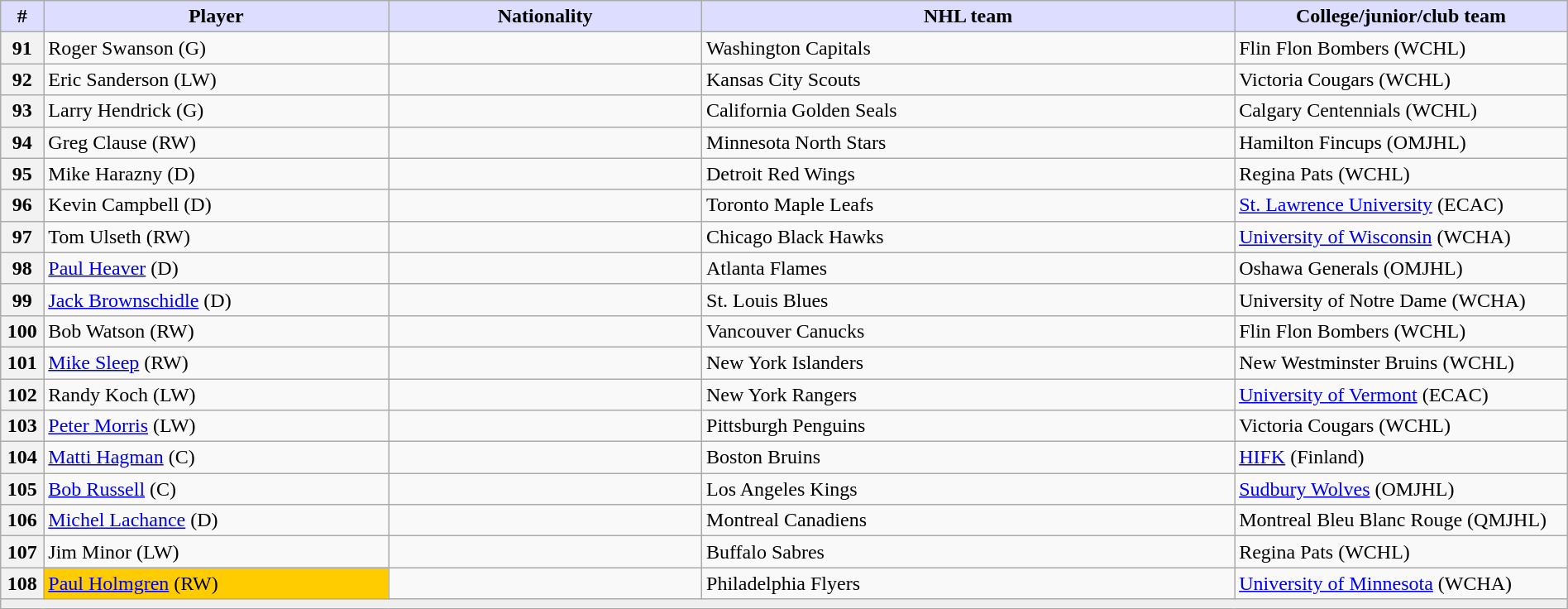<table class="wikitable" style="width: 100%">
<tr>
<th style="background:#ddf; width:2.75%;">#</th>
<th style="background:#ddf; width:22.0%;">Player</th>
<th style="background:#ddf; width:20.0%;">Nationality</th>
<th style="background:#ddf; width:34.0%;">NHL team</th>
<th style="background:#ddf; width:100.0%;">College/junior/club team</th>
</tr>
<tr>
<th>91</th>
<td>Roger Swanson (G)</td>
<td></td>
<td>Washington Capitals</td>
<td>Flin Flon Bombers (WCHL)</td>
</tr>
<tr>
<th>92</th>
<td>Eric Sanderson (LW)</td>
<td></td>
<td>Kansas City Scouts</td>
<td>Victoria Cougars (WCHL)</td>
</tr>
<tr>
<th>93</th>
<td>Larry Hendrick (G)</td>
<td></td>
<td>California Golden Seals</td>
<td>Calgary Centennials (WCHL)</td>
</tr>
<tr>
<th>94</th>
<td>Greg Clause (RW)</td>
<td></td>
<td>Minnesota North Stars</td>
<td>Hamilton Fincups (OMJHL)</td>
</tr>
<tr>
<th>95</th>
<td>Mike Harazny (D)</td>
<td></td>
<td>Detroit Red Wings</td>
<td>Regina Pats (WCHL)</td>
</tr>
<tr>
<th>96</th>
<td>Kevin Campbell (D)</td>
<td></td>
<td>Toronto Maple Leafs</td>
<td><a href='#'>St. Lawrence University</a>  (ECAC)</td>
</tr>
<tr>
<th>97</th>
<td>Tom Ulseth (RW)</td>
<td></td>
<td>Chicago Black Hawks</td>
<td><a href='#'>University of Wisconsin</a> (WCHA)</td>
</tr>
<tr>
<th>98</th>
<td><a href='#'>Paul Heaver</a> (D)</td>
<td></td>
<td>Atlanta Flames</td>
<td>Oshawa Generals (OMJHL)</td>
</tr>
<tr>
<th>99</th>
<td><a href='#'>Jack Brownschidle</a> (D)</td>
<td></td>
<td>St. Louis Blues</td>
<td>University of Notre Dame (WCHA)</td>
</tr>
<tr>
<th>100</th>
<td>Bob Watson (RW)</td>
<td></td>
<td>Vancouver Canucks</td>
<td>Flin Flon Bombers (WCHL)</td>
</tr>
<tr>
<th>101</th>
<td><a href='#'>Mike Sleep</a> (RW)</td>
<td></td>
<td>New York Islanders</td>
<td>New Westminster Bruins (WCHL)</td>
</tr>
<tr>
<th>102</th>
<td>Randy Koch (LW)</td>
<td></td>
<td>New York Rangers</td>
<td><a href='#'>University of Vermont</a> (ECAC)</td>
</tr>
<tr>
<th>103</th>
<td><a href='#'>Peter Morris</a> (LW)</td>
<td></td>
<td>Pittsburgh Penguins</td>
<td>Victoria Cougars (WCHL)</td>
</tr>
<tr>
<th>104</th>
<td><a href='#'>Matti Hagman</a> (C)</td>
<td></td>
<td>Boston Bruins</td>
<td><a href='#'>HIFK</a> (Finland)</td>
</tr>
<tr>
<th>105</th>
<td><a href='#'>Bob Russell</a> (C)</td>
<td></td>
<td>Los Angeles Kings</td>
<td><a href='#'>Sudbury Wolves</a> (OMJHL)</td>
</tr>
<tr>
<th>106</th>
<td><a href='#'>Michel Lachance</a> (D)</td>
<td></td>
<td>Montreal Canadiens</td>
<td>Montreal Bleu Blanc Rouge (QMJHL)</td>
</tr>
<tr>
<th>107</th>
<td>Jim Minor (LW)</td>
<td></td>
<td>Buffalo Sabres</td>
<td>Regina Pats (WCHL)</td>
</tr>
<tr>
<th>108</th>
<td bgcolor="#FFCC00"><a href='#'>Paul Holmgren</a> (RW)</td>
<td></td>
<td>Philadelphia Flyers</td>
<td><a href='#'>University of Minnesota</a> (WCHA)</td>
</tr>
<tr>
<td align=center colspan="6" bgcolor="#efefef"></td>
</tr>
</table>
